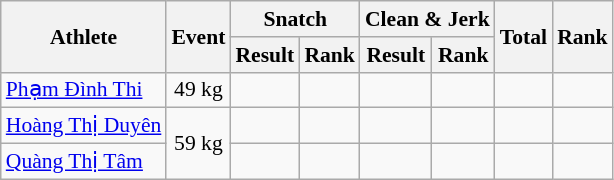<table class="wikitable" style="text-align:center; font-size:90%">
<tr>
<th rowspan="2">Athlete</th>
<th rowspan="2">Event</th>
<th colspan="2">Snatch</th>
<th colspan="2">Clean & Jerk</th>
<th rowspan="2">Total</th>
<th rowspan="2">Rank</th>
</tr>
<tr>
<th>Result</th>
<th>Rank</th>
<th>Result</th>
<th>Rank</th>
</tr>
<tr>
<td align="left"><a href='#'>Phạm Đình Thi</a></td>
<td>49 kg</td>
<td></td>
<td></td>
<td></td>
<td></td>
<td></td>
<td></td>
</tr>
<tr>
<td align="left"><a href='#'>Hoàng Thị Duyên</a></td>
<td rowspan="2">59 kg</td>
<td></td>
<td></td>
<td></td>
<td></td>
<td></td>
<td></td>
</tr>
<tr>
<td align="left"><a href='#'>Quàng Thị Tâm</a></td>
<td></td>
<td></td>
<td></td>
<td></td>
<td></td>
<td></td>
</tr>
</table>
